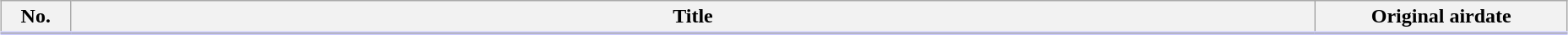<table class="wikitable" style="width:98%; margin:auto; background:#FFF;">
<tr style="border-bottom: 3px solid #CCF">
<th style="width:3em;">No.</th>
<th>Title</th>
<th style="width:12em;">Original airdate</th>
</tr>
<tr>
</tr>
</table>
